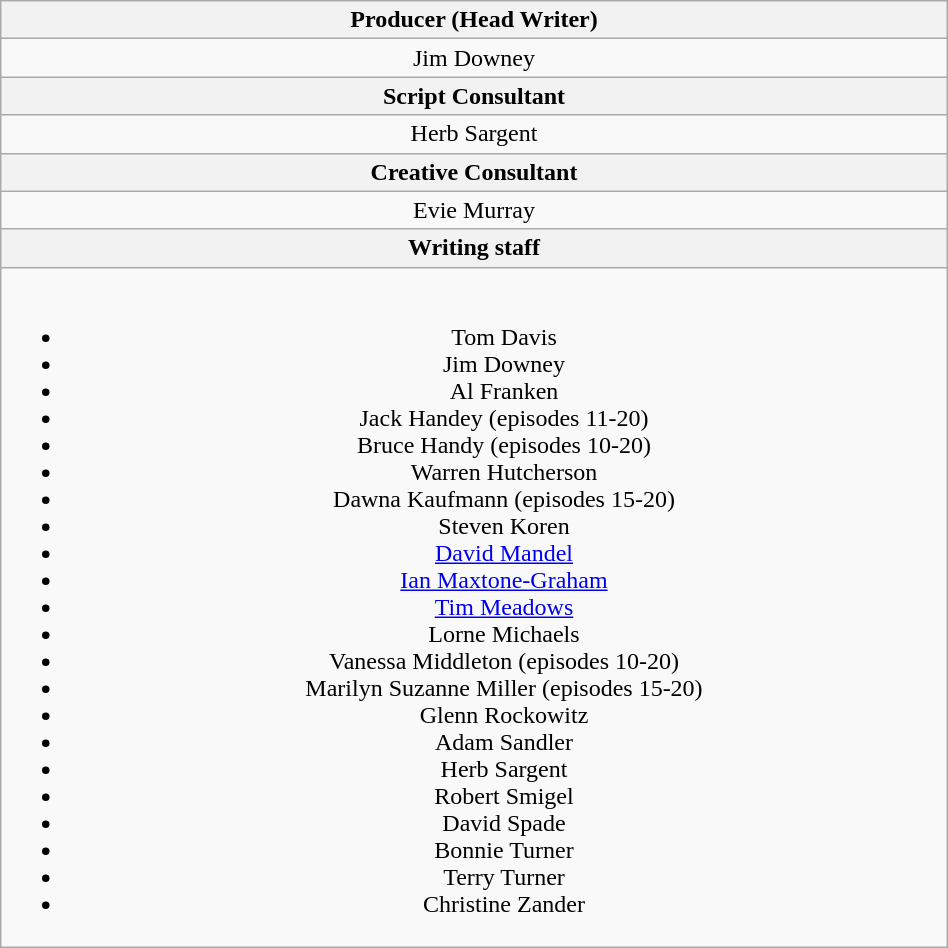<table class="wikitable plainrowheaders"  style="text-align:center; width:50%;">
<tr>
<th><strong>Producer (Head Writer)</strong></th>
</tr>
<tr>
<td>Jim Downey</td>
</tr>
<tr>
<th><strong>Script Consultant</strong></th>
</tr>
<tr>
<td>Herb Sargent</td>
</tr>
<tr>
<th><strong>Creative Consultant</strong></th>
</tr>
<tr>
<td>Evie Murray</td>
</tr>
<tr>
<th><strong>Writing staff</strong></th>
</tr>
<tr>
<td><br><ul><li>Tom Davis</li><li>Jim Downey</li><li>Al Franken</li><li>Jack Handey (episodes 11-20)</li><li>Bruce Handy (episodes 10-20)</li><li>Warren Hutcherson</li><li>Dawna Kaufmann (episodes 15-20)</li><li>Steven Koren</li><li><a href='#'>David Mandel</a></li><li><a href='#'>Ian Maxtone-Graham</a></li><li><a href='#'>Tim Meadows</a></li><li>Lorne Michaels</li><li>Vanessa Middleton (episodes 10-20)</li><li>Marilyn Suzanne Miller (episodes 15-20)</li><li>Glenn Rockowitz</li><li>Adam Sandler</li><li>Herb Sargent</li><li>Robert Smigel</li><li>David Spade</li><li>Bonnie Turner</li><li>Terry Turner</li><li>Christine Zander</li></ul></td>
</tr>
</table>
